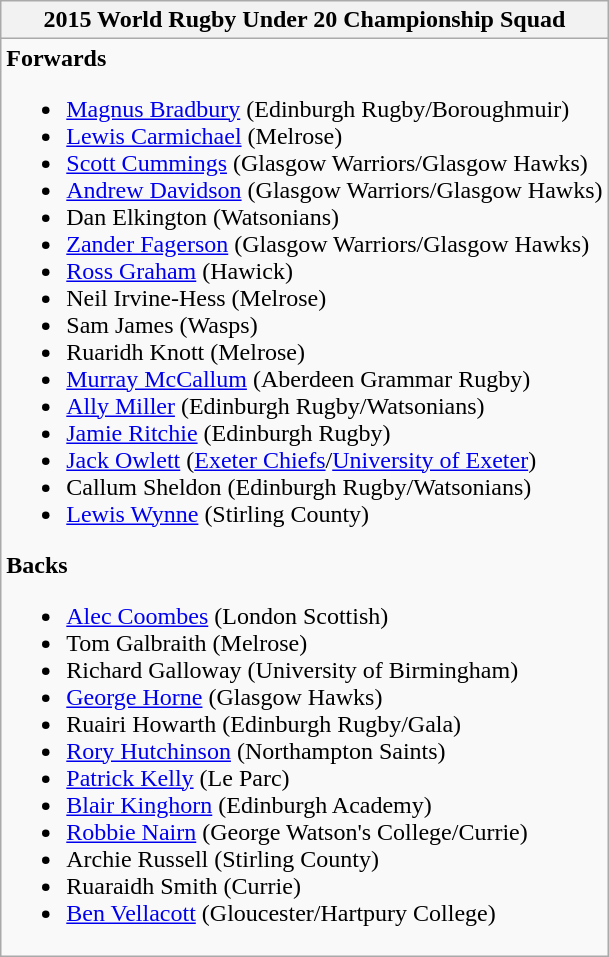<table class="wikitable collapsible collapsed">
<tr>
<th>2015 World Rugby Under 20 Championship Squad</th>
</tr>
<tr>
<td><strong>Forwards</strong><br><ul><li><a href='#'>Magnus Bradbury</a> (Edinburgh Rugby/Boroughmuir)</li><li><a href='#'>Lewis Carmichael</a> (Melrose)</li><li><a href='#'>Scott Cummings</a> (Glasgow Warriors/Glasgow Hawks)</li><li><a href='#'>Andrew Davidson</a> (Glasgow Warriors/Glasgow Hawks)</li><li>Dan Elkington (Watsonians)</li><li><a href='#'>Zander Fagerson</a> (Glasgow Warriors/Glasgow Hawks)</li><li><a href='#'>Ross Graham</a> (Hawick)</li><li>Neil Irvine-Hess (Melrose)</li><li>Sam James (Wasps)</li><li>Ruaridh Knott (Melrose)</li><li><a href='#'>Murray McCallum</a> (Aberdeen Grammar Rugby)</li><li><a href='#'>Ally Miller</a> (Edinburgh Rugby/Watsonians)</li><li><a href='#'>Jamie Ritchie</a> (Edinburgh Rugby)</li><li><a href='#'>Jack Owlett</a> (<a href='#'>Exeter Chiefs</a>/<a href='#'>University of Exeter</a>)</li><li>Callum Sheldon (Edinburgh Rugby/Watsonians)</li><li><a href='#'>Lewis Wynne</a> (Stirling County)</li></ul><strong>Backs</strong><ul><li><a href='#'>Alec Coombes</a> (London Scottish)</li><li>Tom Galbraith (Melrose)</li><li>Richard Galloway (University of Birmingham)</li><li><a href='#'>George Horne</a> (Glasgow Hawks)</li><li>Ruairi Howarth (Edinburgh Rugby/Gala)</li><li><a href='#'>Rory Hutchinson</a> (Northampton Saints)</li><li><a href='#'>Patrick Kelly</a> (Le Parc)</li><li><a href='#'>Blair Kinghorn</a> (Edinburgh Academy)</li><li><a href='#'>Robbie Nairn</a> (George Watson's College/Currie)</li><li>Archie Russell (Stirling County)</li><li>Ruaraidh Smith (Currie)</li><li><a href='#'>Ben Vellacott</a> (Gloucester/Hartpury College)</li></ul></td>
</tr>
</table>
